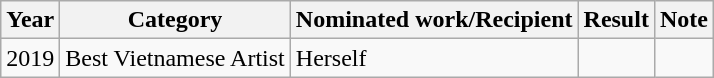<table class="wikitable">
<tr>
<th>Year</th>
<th>Category</th>
<th>Nominated work/Recipient</th>
<th>Result</th>
<th>Note</th>
</tr>
<tr>
<td>2019</td>
<td>Best Vietnamese Artist</td>
<td>Herself</td>
<td></td>
<td></td>
</tr>
</table>
